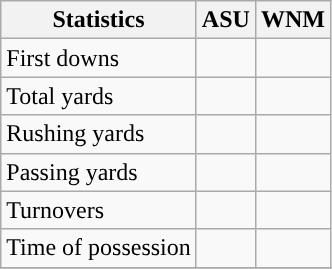<table class="wikitable" style="float: left;">
<tr>
<th>Statistics</th>
<th>ASU</th>
<th>WNM</th>
</tr>
<tr>
<td>First downs</td>
<td></td>
<td></td>
</tr>
<tr>
<td>Total yards</td>
<td></td>
<td></td>
</tr>
<tr>
<td>Rushing yards</td>
<td></td>
<td></td>
</tr>
<tr>
<td>Passing yards</td>
<td></td>
<td></td>
</tr>
<tr>
<td>Turnovers</td>
<td></td>
<td></td>
</tr>
<tr>
<td>Time of possession</td>
<td></td>
<td></td>
</tr>
<tr>
</tr>
</table>
